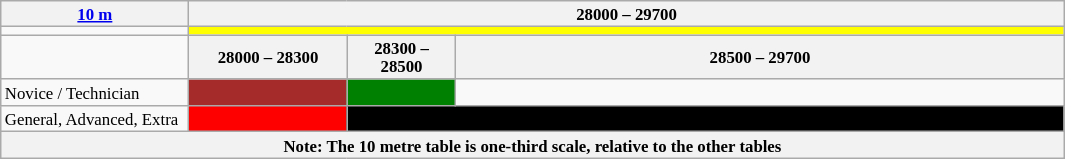<table class="wikitable" style="font-size:70%">
<tr>
<th width=120px><a href='#'>10 m</a></th>
<th colspan=3>28000 – 29700</th>
</tr>
<tr>
<td></td>
<td colspan=3 style="background-color: yellow"></td>
</tr>
<tr>
<td></td>
<th width=100px>28000 – 28300</th>
<th width=67px>28300 – 28500</th>
<th width=400px>28500 – 29700</th>
</tr>
<tr>
<td>Novice / Technician</td>
<td style="background-color: brown"></td>
<td style="background-color: green"></td>
<td></td>
</tr>
<tr>
<td>General, Advanced, Extra</td>
<td style="background-color: red"></td>
<td colspan=2 style="background-color: black"></td>
</tr>
<tr>
<th colspan=4>Note: The 10 metre table is one-third scale, relative to the other tables</th>
</tr>
</table>
